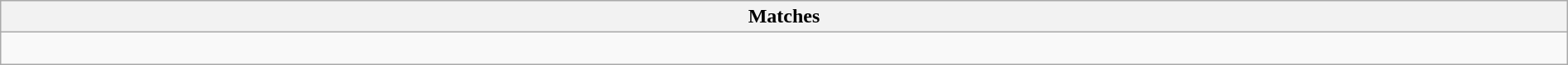<table class="wikitable collapsible collapsed" style="width:100%;">
<tr>
<th>Matches</th>
</tr>
<tr>
<td><br></td>
</tr>
</table>
